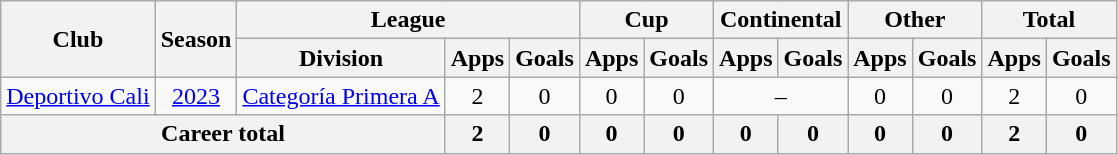<table class=wikitable style=text-align:center>
<tr>
<th rowspan="2">Club</th>
<th rowspan="2">Season</th>
<th colspan="3">League</th>
<th colspan="2">Cup</th>
<th colspan="2">Continental</th>
<th colspan="2">Other</th>
<th colspan="2">Total</th>
</tr>
<tr>
<th>Division</th>
<th>Apps</th>
<th>Goals</th>
<th>Apps</th>
<th>Goals</th>
<th>Apps</th>
<th>Goals</th>
<th>Apps</th>
<th>Goals</th>
<th>Apps</th>
<th>Goals</th>
</tr>
<tr>
<td><a href='#'>Deportivo Cali</a></td>
<td><a href='#'>2023</a></td>
<td><a href='#'>Categoría Primera A</a></td>
<td>2</td>
<td>0</td>
<td>0</td>
<td>0</td>
<td colspan="2">–</td>
<td>0</td>
<td>0</td>
<td>2</td>
<td>0</td>
</tr>
<tr>
<th colspan="3"><strong>Career total</strong></th>
<th>2</th>
<th>0</th>
<th>0</th>
<th>0</th>
<th>0</th>
<th>0</th>
<th>0</th>
<th>0</th>
<th>2</th>
<th>0</th>
</tr>
</table>
